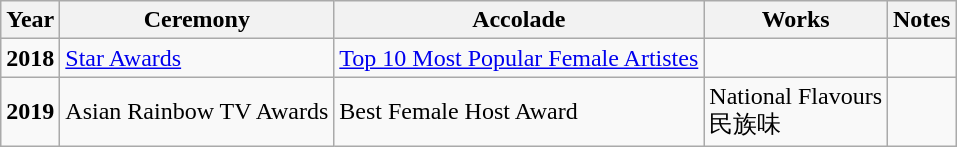<table class="wikitable">
<tr>
<th>Year</th>
<th>Ceremony</th>
<th>Accolade</th>
<th>Works</th>
<th>Notes</th>
</tr>
<tr>
<td><strong>2018</strong></td>
<td><a href='#'>Star Awards</a></td>
<td><a href='#'>Top 10 Most Popular Female Artistes</a></td>
<td></td>
<td></td>
</tr>
<tr>
<td><strong>2019</strong></td>
<td>Asian Rainbow TV Awards</td>
<td>Best Female Host Award</td>
<td>National Flavours <br> 民族味</td>
<td></td>
</tr>
</table>
